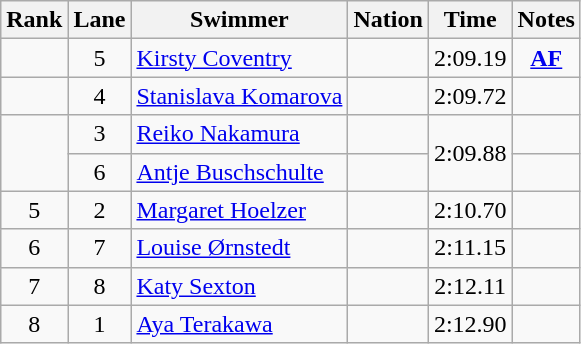<table class="wikitable sortable" style="text-align:center">
<tr>
<th>Rank</th>
<th>Lane</th>
<th>Swimmer</th>
<th>Nation</th>
<th>Time</th>
<th>Notes</th>
</tr>
<tr>
<td></td>
<td>5</td>
<td align=left><a href='#'>Kirsty Coventry</a></td>
<td align=left></td>
<td>2:09.19</td>
<td><strong><a href='#'>AF</a></strong></td>
</tr>
<tr>
<td></td>
<td>4</td>
<td align=left><a href='#'>Stanislava Komarova</a></td>
<td align=left></td>
<td>2:09.72</td>
<td></td>
</tr>
<tr>
<td rowspan=2></td>
<td>3</td>
<td align=left><a href='#'>Reiko Nakamura</a></td>
<td align=left></td>
<td rowspan=2>2:09.88</td>
<td></td>
</tr>
<tr>
<td>6</td>
<td align=left><a href='#'>Antje Buschschulte</a></td>
<td align=left></td>
<td></td>
</tr>
<tr>
<td>5</td>
<td>2</td>
<td align=left><a href='#'>Margaret Hoelzer</a></td>
<td align=left></td>
<td>2:10.70</td>
<td></td>
</tr>
<tr>
<td>6</td>
<td>7</td>
<td align=left><a href='#'>Louise Ørnstedt</a></td>
<td align=left></td>
<td>2:11.15</td>
<td></td>
</tr>
<tr>
<td>7</td>
<td>8</td>
<td align=left><a href='#'>Katy Sexton</a></td>
<td align=left></td>
<td>2:12.11</td>
<td></td>
</tr>
<tr>
<td>8</td>
<td>1</td>
<td align=left><a href='#'>Aya Terakawa</a></td>
<td align=left></td>
<td>2:12.90</td>
<td></td>
</tr>
</table>
